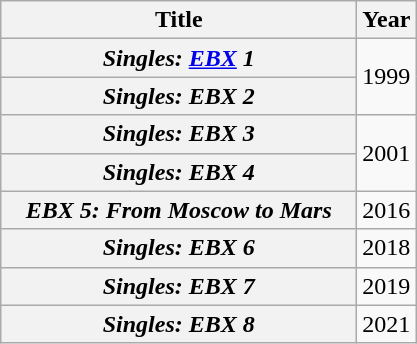<table class="wikitable plainrowheaders" style="text-align:center;">
<tr>
<th scope="col" width="230">Title</th>
<th scope="col">Year</th>
</tr>
<tr>
<th scope="row"><em>Singles: <a href='#'>EBX</a> 1</em></th>
<td rowspan="2">1999</td>
</tr>
<tr>
<th scope="row"><em>Singles: EBX 2</em></th>
</tr>
<tr>
<th scope="row"><em>Singles: EBX 3</em></th>
<td rowspan="2">2001</td>
</tr>
<tr>
<th scope="row"><em>Singles: EBX 4</em></th>
</tr>
<tr>
<th scope="row"><em>EBX 5: From Moscow to Mars</em></th>
<td>2016</td>
</tr>
<tr>
<th scope="row"><em>Singles: EBX 6</em></th>
<td>2018</td>
</tr>
<tr>
<th scope="row"><em>Singles: EBX 7</em></th>
<td>2019</td>
</tr>
<tr>
<th scope="row"><em>Singles: EBX 8</em></th>
<td>2021</td>
</tr>
</table>
